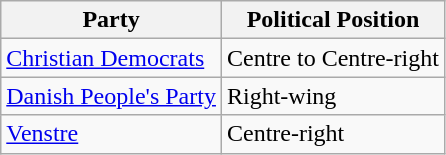<table class="wikitable mw-collapsible mw-collapsed">
<tr>
<th>Party</th>
<th>Political Position</th>
</tr>
<tr>
<td><a href='#'>Christian Democrats</a></td>
<td>Centre to Centre-right</td>
</tr>
<tr>
<td><a href='#'>Danish People's Party</a></td>
<td>Right-wing</td>
</tr>
<tr>
<td><a href='#'>Venstre</a></td>
<td>Centre-right</td>
</tr>
</table>
